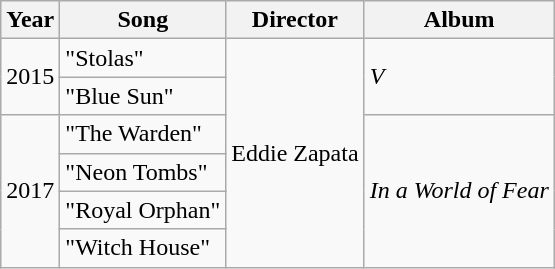<table class="wikitable">
<tr>
<th>Year</th>
<th>Song</th>
<th>Director</th>
<th>Album</th>
</tr>
<tr>
<td rowspan="2">2015</td>
<td>"Stolas"</td>
<td rowspan="6">Eddie Zapata</td>
<td rowspan="2"><em>V</em></td>
</tr>
<tr>
<td>"Blue Sun"</td>
</tr>
<tr>
<td rowspan="4">2017</td>
<td>"The Warden"</td>
<td rowspan="4"><em>In a World of Fear</em></td>
</tr>
<tr>
<td>"Neon Tombs"</td>
</tr>
<tr>
<td>"Royal Orphan"</td>
</tr>
<tr>
<td>"Witch House"</td>
</tr>
</table>
